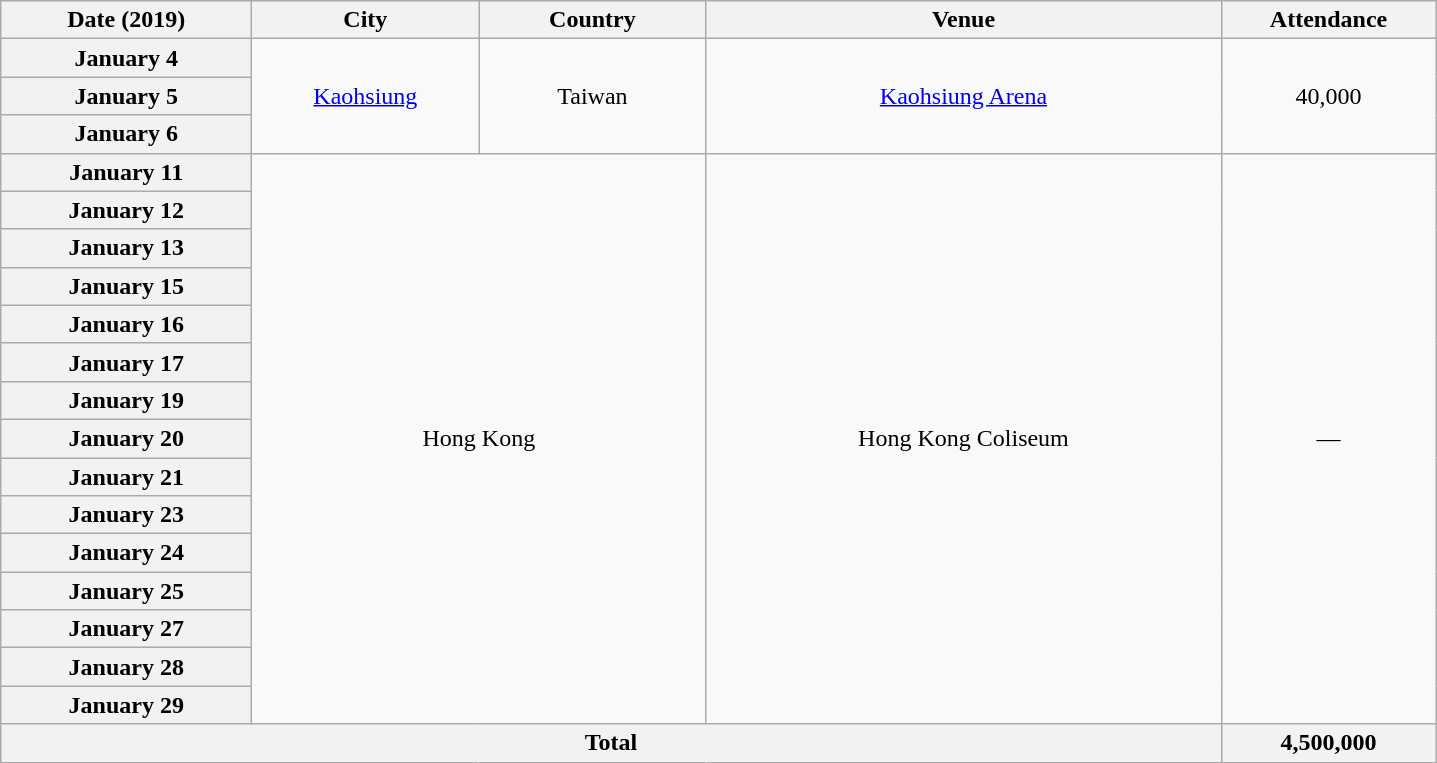<table class="wikitable plainrowheaders" style="text-align:center;">
<tr>
<th scope="col" style="width:10em;">Date (2019)</th>
<th scope="col" style="width:9em;">City</th>
<th scope="col" style="width:9em;">Country</th>
<th scope="col" style="width:21em;">Venue</th>
<th scope="col" style="width:8.5em;">Attendance</th>
</tr>
<tr>
<th scope="row" style="text-align:center">January 4</th>
<td rowspan="3"><a href='#'>Kaohsiung</a></td>
<td rowspan="3">Taiwan</td>
<td rowspan="3"><a href='#'>Kaohsiung Arena</a></td>
<td rowspan="3" ! scope="row" style="text-align:center">40,000</td>
</tr>
<tr>
<th scope="row" style="text-align:center">January 5</th>
</tr>
<tr>
<th scope="row" style="text-align:center">January 6</th>
</tr>
<tr>
<th scope="row" style="text-align:center">January 11</th>
<td colspan="2" rowspan="15">Hong Kong</td>
<td rowspan="15">Hong Kong Coliseum</td>
<td rowspan="15">—</td>
</tr>
<tr>
<th scope="row" style="text-align:center">January 12</th>
</tr>
<tr>
<th scope="row" style="text-align:center">January 13</th>
</tr>
<tr>
<th scope="row" style="text-align:center">January 15</th>
</tr>
<tr>
<th scope="row" style="text-align:center">January 16</th>
</tr>
<tr>
<th scope="row" style="text-align:center">January 17</th>
</tr>
<tr>
<th scope="row" style="text-align:center">January 19</th>
</tr>
<tr>
<th scope="row" style="text-align:center">January 20</th>
</tr>
<tr>
<th scope="row" style="text-align:center">January 21</th>
</tr>
<tr>
<th scope="row" style="text-align:center">January 23</th>
</tr>
<tr>
<th scope="row" style="text-align:center">January 24</th>
</tr>
<tr>
<th scope="row" style="text-align:center">January 25</th>
</tr>
<tr>
<th scope="row" style="text-align:center">January 27</th>
</tr>
<tr>
<th scope="row" style="text-align:center">January 28</th>
</tr>
<tr>
<th scope="row" style="text-align:center">January 29</th>
</tr>
<tr>
<th colspan="4">Total</th>
<th>4,500,000</th>
</tr>
</table>
